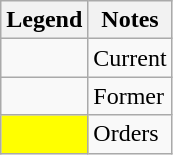<table class="wikitable">
<tr>
<th>Legend</th>
<th>Notes</th>
</tr>
<tr>
<td></td>
<td>Current</td>
</tr>
<tr>
<td></td>
<td>Former</td>
</tr>
<tr>
<td style="background:yellow;"></td>
<td>Orders</td>
</tr>
</table>
